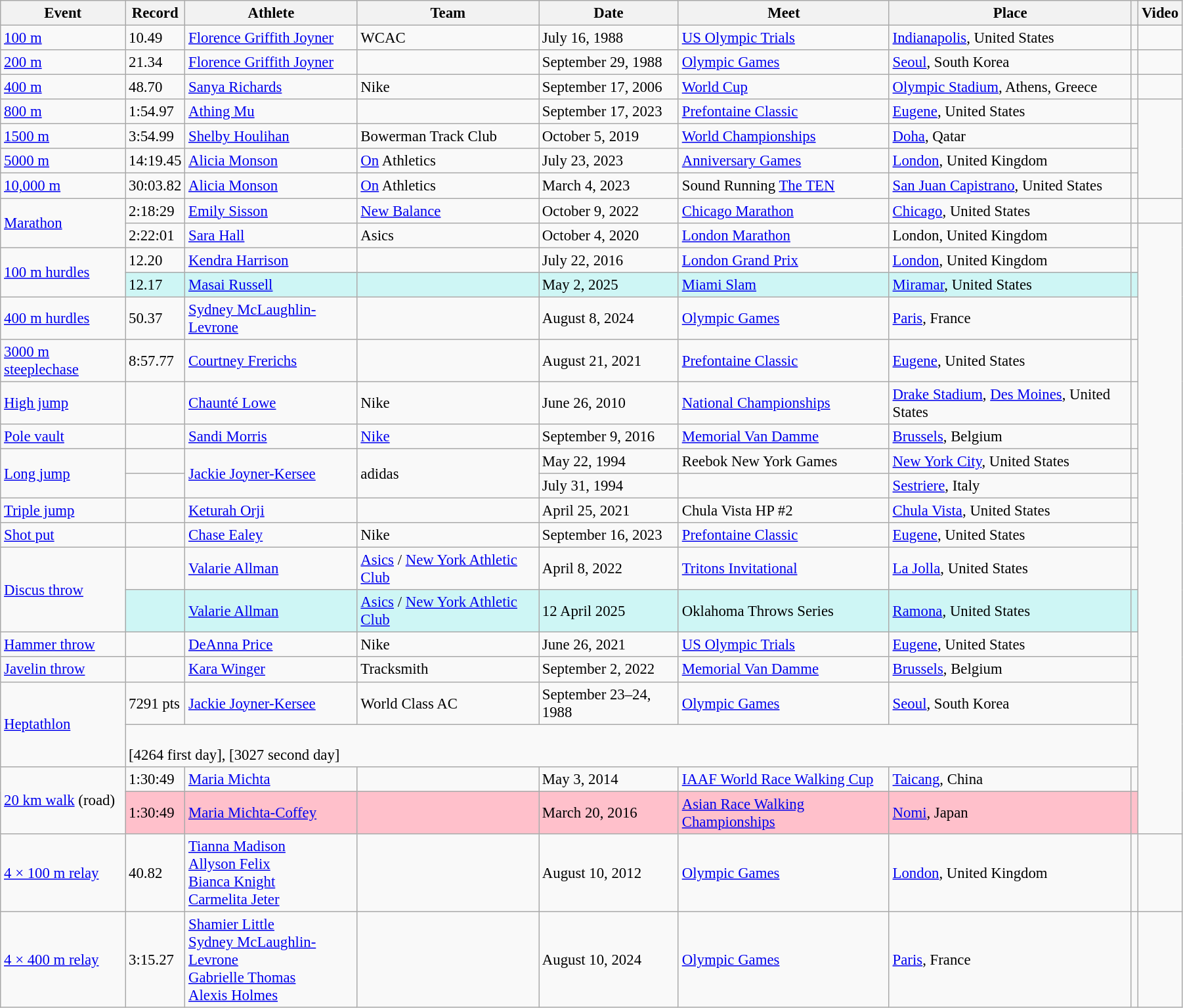<table class="wikitable" style="font-size: 95%; width: 95%;">
<tr>
<th>Event</th>
<th>Record</th>
<th>Athlete</th>
<th>Team</th>
<th>Date</th>
<th>Meet</th>
<th>Place</th>
<th></th>
<th>Video</th>
</tr>
<tr>
<td><a href='#'>100 m</a></td>
<td>10.49 </td>
<td><a href='#'>Florence Griffith Joyner</a></td>
<td>WCAC</td>
<td>July 16, 1988</td>
<td><a href='#'>US Olympic Trials</a></td>
<td><a href='#'>Indianapolis</a>, United States</td>
<td></td>
<td></td>
</tr>
<tr>
<td><a href='#'>200 m</a></td>
<td>21.34 </td>
<td><a href='#'>Florence Griffith Joyner</a></td>
<td></td>
<td>September 29, 1988</td>
<td><a href='#'>Olympic Games</a></td>
<td><a href='#'>Seoul</a>, South Korea</td>
<td></td>
<td></td>
</tr>
<tr>
<td><a href='#'>400 m</a></td>
<td>48.70</td>
<td><a href='#'>Sanya Richards</a></td>
<td>Nike</td>
<td>September 17, 2006</td>
<td><a href='#'>World Cup</a></td>
<td><a href='#'>Olympic Stadium</a>, Athens, Greece</td>
<td></td>
<td></td>
</tr>
<tr>
<td><a href='#'>800 m</a></td>
<td>1:54.97</td>
<td><a href='#'>Athing Mu</a></td>
<td></td>
<td>September 17, 2023</td>
<td><a href='#'>Prefontaine Classic</a></td>
<td><a href='#'>Eugene</a>, United States</td>
<td></td>
</tr>
<tr>
<td><a href='#'>1500 m</a></td>
<td>3:54.99</td>
<td><a href='#'>Shelby Houlihan</a></td>
<td>Bowerman Track Club</td>
<td>October 5, 2019</td>
<td><a href='#'>World Championships</a></td>
<td><a href='#'>Doha</a>, Qatar</td>
<td></td>
</tr>
<tr>
<td><a href='#'>5000 m</a></td>
<td>14:19.45</td>
<td><a href='#'>Alicia Monson</a></td>
<td><a href='#'>On</a> Athletics</td>
<td>July 23, 2023</td>
<td><a href='#'>Anniversary Games</a></td>
<td><a href='#'>London</a>, United Kingdom</td>
<td></td>
</tr>
<tr>
<td><a href='#'>10,000 m</a></td>
<td>30:03.82</td>
<td><a href='#'>Alicia Monson</a></td>
<td><a href='#'>On</a> Athletics</td>
<td>March 4, 2023</td>
<td>Sound Running <a href='#'>The TEN</a></td>
<td><a href='#'>San Juan Capistrano</a>, United States</td>
<td></td>
</tr>
<tr>
<td rowspan="2"><a href='#'>Marathon</a></td>
<td>2:18:29 </td>
<td><a href='#'>Emily Sisson</a></td>
<td><a href='#'>New Balance</a></td>
<td>October 9, 2022</td>
<td><a href='#'>Chicago Marathon</a></td>
<td><a href='#'>Chicago</a>, United States</td>
<td></td>
<td></td>
</tr>
<tr>
<td>2:22:01 </td>
<td><a href='#'>Sara Hall</a></td>
<td>Asics</td>
<td>October 4, 2020</td>
<td><a href='#'>London Marathon</a></td>
<td>London, United Kingdom</td>
<td></td>
</tr>
<tr>
<td rowspan=2><a href='#'>100 m hurdles</a></td>
<td>12.20 </td>
<td><a href='#'>Kendra Harrison</a></td>
<td></td>
<td>July 22, 2016</td>
<td><a href='#'>London Grand Prix</a></td>
<td><a href='#'>London</a>, United Kingdom</td>
<td></td>
</tr>
<tr bgcolor=#CEF6F5>
<td>12.17 </td>
<td><a href='#'>Masai Russell</a></td>
<td></td>
<td>May 2, 2025</td>
<td><a href='#'>Miami Slam</a></td>
<td><a href='#'>Miramar</a>, United States</td>
<td></td>
</tr>
<tr>
<td><a href='#'>400 m hurdles</a></td>
<td>50.37</td>
<td><a href='#'>Sydney McLaughlin-Levrone</a></td>
<td></td>
<td>August 8, 2024</td>
<td><a href='#'>Olympic Games</a></td>
<td><a href='#'>Paris</a>, France</td>
<td></td>
</tr>
<tr>
<td><a href='#'>3000 m steeplechase</a></td>
<td>8:57.77</td>
<td><a href='#'>Courtney Frerichs</a></td>
<td></td>
<td>August 21, 2021</td>
<td><a href='#'>Prefontaine Classic</a></td>
<td><a href='#'>Eugene</a>, United States</td>
<td></td>
</tr>
<tr>
<td><a href='#'>High jump</a></td>
<td></td>
<td><a href='#'>Chaunté Lowe</a></td>
<td>Nike</td>
<td>June 26, 2010</td>
<td><a href='#'>National Championships</a></td>
<td><a href='#'>Drake Stadium</a>, <a href='#'>Des Moines</a>, United States</td>
<td></td>
</tr>
<tr>
<td><a href='#'>Pole vault</a></td>
<td></td>
<td><a href='#'>Sandi Morris</a></td>
<td><a href='#'>Nike</a></td>
<td>September 9, 2016</td>
<td><a href='#'>Memorial Van Damme</a></td>
<td><a href='#'>Brussels</a>, Belgium</td>
<td></td>
</tr>
<tr>
<td rowspan=2><a href='#'>Long jump</a></td>
<td> </td>
<td rowspan="2"><a href='#'>Jackie Joyner-Kersee</a></td>
<td rowspan="2">adidas</td>
<td>May 22, 1994</td>
<td>Reebok New York Games</td>
<td><a href='#'>New York City</a>, United States</td>
<td></td>
</tr>
<tr>
<td>  </td>
<td>July 31, 1994</td>
<td></td>
<td><a href='#'>Sestriere</a>, Italy</td>
<td></td>
</tr>
<tr>
<td><a href='#'>Triple jump</a></td>
<td> </td>
<td><a href='#'>Keturah Orji</a></td>
<td></td>
<td>April 25, 2021</td>
<td>Chula Vista HP #2</td>
<td><a href='#'>Chula Vista</a>, United States</td>
<td></td>
</tr>
<tr>
<td><a href='#'>Shot put</a></td>
<td></td>
<td><a href='#'>Chase Ealey</a></td>
<td>Nike</td>
<td>September 16, 2023</td>
<td><a href='#'>Prefontaine Classic</a></td>
<td><a href='#'>Eugene</a>, United States</td>
<td></td>
</tr>
<tr>
<td rowspan=2><a href='#'>Discus throw</a></td>
<td></td>
<td><a href='#'>Valarie Allman</a></td>
<td><a href='#'>Asics</a> / <a href='#'>New York Athletic Club</a></td>
<td>April 8, 2022</td>
<td><a href='#'>Tritons Invitational</a></td>
<td><a href='#'>La Jolla</a>, United States</td>
<td></td>
</tr>
<tr bgcolor=#CEF6F5>
<td></td>
<td><a href='#'>Valarie Allman</a></td>
<td><a href='#'>Asics</a> / <a href='#'>New York Athletic Club</a></td>
<td>12 April 2025</td>
<td>Oklahoma Throws Series</td>
<td><a href='#'>Ramona</a>, United States</td>
<td></td>
</tr>
<tr>
<td><a href='#'>Hammer throw</a></td>
<td></td>
<td><a href='#'>DeAnna Price</a></td>
<td>Nike</td>
<td>June 26, 2021</td>
<td><a href='#'>US Olympic Trials</a></td>
<td><a href='#'>Eugene</a>, United States</td>
<td></td>
</tr>
<tr>
<td><a href='#'>Javelin throw</a></td>
<td></td>
<td><a href='#'>Kara Winger</a></td>
<td>Tracksmith</td>
<td>September 2, 2022</td>
<td><a href='#'>Memorial Van Damme</a></td>
<td><a href='#'>Brussels</a>, Belgium</td>
<td></td>
</tr>
<tr>
<td rowspan="2"><a href='#'>Heptathlon</a></td>
<td>7291 pts</td>
<td><a href='#'>Jackie Joyner-Kersee</a></td>
<td>World Class AC</td>
<td>September 23–24, 1988</td>
<td><a href='#'>Olympic Games</a></td>
<td><a href='#'>Seoul</a>, South Korea</td>
<td></td>
</tr>
<tr>
<td colspan="7"><br>[4264 first day], [3027 second day]</td>
</tr>
<tr>
<td rowspan="2"><a href='#'>20 km walk</a> (road)</td>
<td>1:30:49</td>
<td><a href='#'>Maria Michta</a></td>
<td></td>
<td>May 3, 2014</td>
<td><a href='#'>IAAF World Race Walking Cup</a></td>
<td><a href='#'>Taicang</a>, China</td>
<td></td>
</tr>
<tr style="background:pink">
<td>1:30:49</td>
<td><a href='#'>Maria Michta-Coffey</a></td>
<td></td>
<td>March 20, 2016</td>
<td><a href='#'>Asian Race Walking Championships</a></td>
<td><a href='#'>Nomi</a>, Japan</td>
<td></td>
</tr>
<tr>
<td><a href='#'>4 × 100 m relay</a></td>
<td>40.82</td>
<td><a href='#'>Tianna Madison</a><br><a href='#'>Allyson Felix</a><br><a href='#'>Bianca Knight</a><br><a href='#'>Carmelita Jeter</a></td>
<td></td>
<td>August 10, 2012</td>
<td><a href='#'>Olympic Games</a></td>
<td><a href='#'>London</a>, United Kingdom</td>
<td></td>
<td></td>
</tr>
<tr>
<td><a href='#'>4 × 400 m relay</a></td>
<td>3:15.27</td>
<td><a href='#'>Shamier Little</a><br><a href='#'>Sydney McLaughlin-Levrone</a><br><a href='#'>Gabrielle Thomas</a><br><a href='#'>Alexis Holmes</a></td>
<td></td>
<td>August 10, 2024</td>
<td><a href='#'>Olympic Games</a></td>
<td><a href='#'>Paris</a>, France</td>
<td></td>
</tr>
</table>
